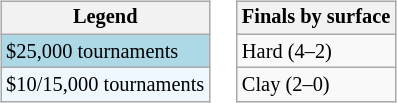<table>
<tr valign=top>
<td><br><table class=wikitable style="font-size:85%">
<tr>
<th>Legend</th>
</tr>
<tr style="background:lightblue;">
<td>$25,000 tournaments</td>
</tr>
<tr style="background:#f0f8ff;">
<td>$10/15,000 tournaments</td>
</tr>
</table>
</td>
<td><br><table class=wikitable style="font-size:85%">
<tr>
<th>Finals by surface</th>
</tr>
<tr>
<td>Hard (4–2)</td>
</tr>
<tr>
<td>Clay (2–0)</td>
</tr>
</table>
</td>
</tr>
</table>
